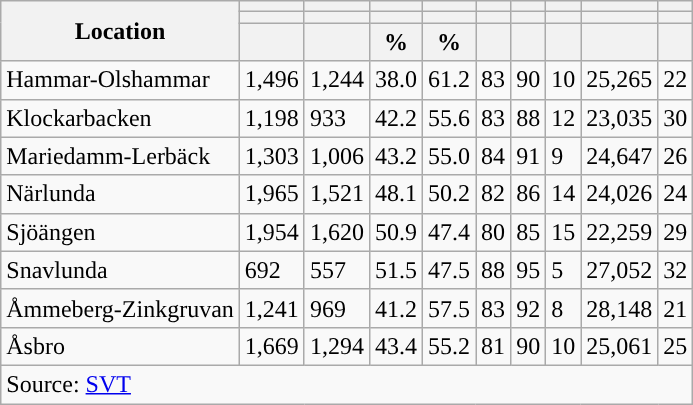<table role="presentation" class="wikitable sortable mw-collapsible">
<tr>
<th rowspan="3">Location</th>
<th></th>
<th></th>
<th></th>
<th></th>
<th></th>
<th></th>
<th></th>
<th></th>
<th></th>
</tr>
<tr>
<th></th>
<th></th>
<th style="background:"></th>
<th style="background:"></th>
<th></th>
<th></th>
<th></th>
<th></th>
<th></th>
</tr>
<tr>
<th data-sort-type="number"></th>
<th data-sort-type="number"></th>
<th data-sort-type="number">%</th>
<th data-sort-type="number">%</th>
<th data-sort-type="number"></th>
<th data-sort-type="number"></th>
<th data-sort-type="number"></th>
<th data-sort-type="number"></th>
<th data-sort-type="number"></th>
</tr>
<tr>
<td align="left">Hammar-Olshammar</td>
<td>1,496</td>
<td>1,244</td>
<td>38.0</td>
<td>61.2</td>
<td>83</td>
<td>90</td>
<td>10</td>
<td>25,265</td>
<td>22</td>
</tr>
<tr>
<td align="left">Klockarbacken</td>
<td>1,198</td>
<td>933</td>
<td>42.2</td>
<td>55.6</td>
<td>83</td>
<td>88</td>
<td>12</td>
<td>23,035</td>
<td>30</td>
</tr>
<tr>
<td align="left">Mariedamm-Lerbäck</td>
<td>1,303</td>
<td>1,006</td>
<td>43.2</td>
<td>55.0</td>
<td>84</td>
<td>91</td>
<td>9</td>
<td>24,647</td>
<td>26</td>
</tr>
<tr>
<td align="left">Närlunda</td>
<td>1,965</td>
<td>1,521</td>
<td>48.1</td>
<td>50.2</td>
<td>82</td>
<td>86</td>
<td>14</td>
<td>24,026</td>
<td>24</td>
</tr>
<tr>
<td align="left">Sjöängen</td>
<td>1,954</td>
<td>1,620</td>
<td>50.9</td>
<td>47.4</td>
<td>80</td>
<td>85</td>
<td>15</td>
<td>22,259</td>
<td>29</td>
</tr>
<tr>
<td align="left">Snavlunda</td>
<td>692</td>
<td>557</td>
<td>51.5</td>
<td>47.5</td>
<td>88</td>
<td>95</td>
<td>5</td>
<td>27,052</td>
<td>32</td>
</tr>
<tr>
<td align="left">Åmmeberg-Zinkgruvan</td>
<td>1,241</td>
<td>969</td>
<td>41.2</td>
<td>57.5</td>
<td>83</td>
<td>92</td>
<td>8</td>
<td>28,148</td>
<td>21</td>
</tr>
<tr>
<td align="left">Åsbro</td>
<td>1,669</td>
<td>1,294</td>
<td>43.4</td>
<td>55.2</td>
<td>81</td>
<td>90</td>
<td>10</td>
<td>25,061</td>
<td>25</td>
</tr>
<tr>
<td colspan="10" align="left">Source: <a href='#'>SVT</a></td>
</tr>
</table>
